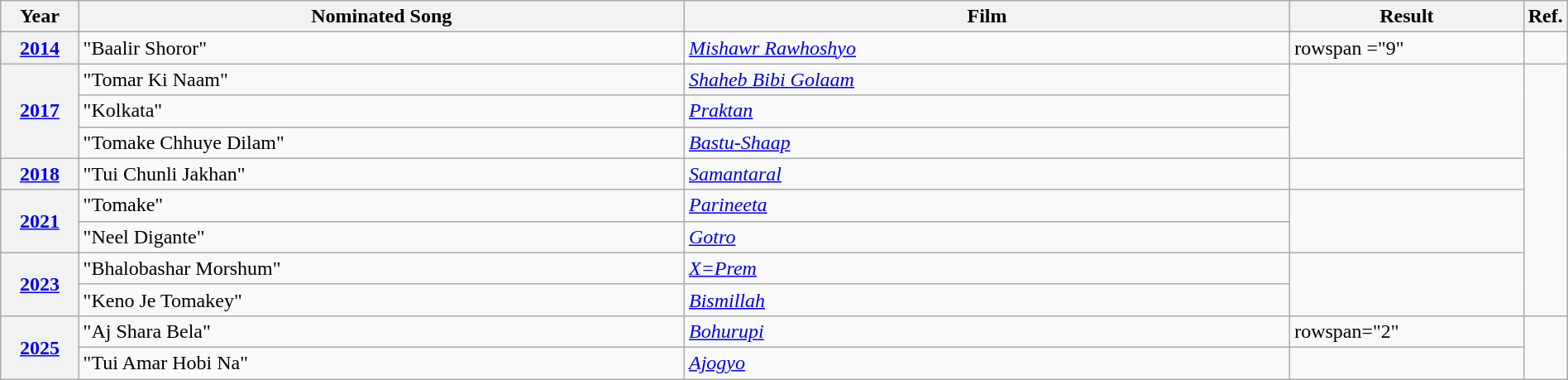<table class="wikitable plainrowheaders" width="100%" textcolor:#000;">
<tr>
<th scope="col" width=5%><strong>Year</strong></th>
<th scope="col" width=39%><strong>Nominated Song</strong></th>
<th scope="col" width=39%><strong>Film</strong></th>
<th scope="col" width=15%><strong>Result</strong></th>
<th scope="col" width=2%><strong>Ref.</strong></th>
</tr>
<tr>
<th scope="row"><a href='#'>2014</a></th>
<td>"Baalir Shoror"</td>
<td><em><a href='#'>Mishawr Rawhoshyo</a></em></td>
<td>rowspan ="9" </td>
<td></td>
</tr>
<tr>
<th scope="row" rowspan="3"><a href='#'>2017</a></th>
<td>"Tomar Ki Naam"</td>
<td><em><a href='#'>Shaheb Bibi Golaam</a></em></td>
<td rowspan="3"></td>
</tr>
<tr>
<td>"Kolkata"</td>
<td><em><a href='#'>Praktan</a></em></td>
</tr>
<tr>
<td>"Tomake Chhuye Dilam"</td>
<td><em><a href='#'>Bastu-Shaap</a></em></td>
</tr>
<tr>
<th scope="row"><a href='#'>2018</a></th>
<td>"Tui Chunli Jakhan"</td>
<td><em><a href='#'>Samantaral</a></em></td>
<td></td>
</tr>
<tr>
<th scope="row" rowspan="2"><a href='#'>2021</a></th>
<td>"Tomake"</td>
<td><em><a href='#'>Parineeta</a></em></td>
<td rowspan="2"></td>
</tr>
<tr>
<td>"Neel Digante"</td>
<td><em><a href='#'>Gotro</a></em></td>
</tr>
<tr>
<th scope="row" rowspan="2"><a href='#'>2023</a></th>
<td>"Bhalobashar Morshum"</td>
<td><em><a href='#'>X=Prem</a></em></td>
<td rowspan="2"></td>
</tr>
<tr>
<td>"Keno Je Tomakey"</td>
<td><em><a href='#'>Bismillah</a></em></td>
</tr>
<tr>
<th scope="row" rowspan="2"><a href='#'>2025</a></th>
<td>"Aj Shara Bela"</td>
<td><em><a href='#'>Bohurupi</a></em></td>
<td>rowspan="2" </td>
<td rowspan="2"></td>
</tr>
<tr>
<td>"Tui Amar Hobi Na"</td>
<td><em><a href='#'>Ajogyo</a></em></td>
</tr>
</table>
